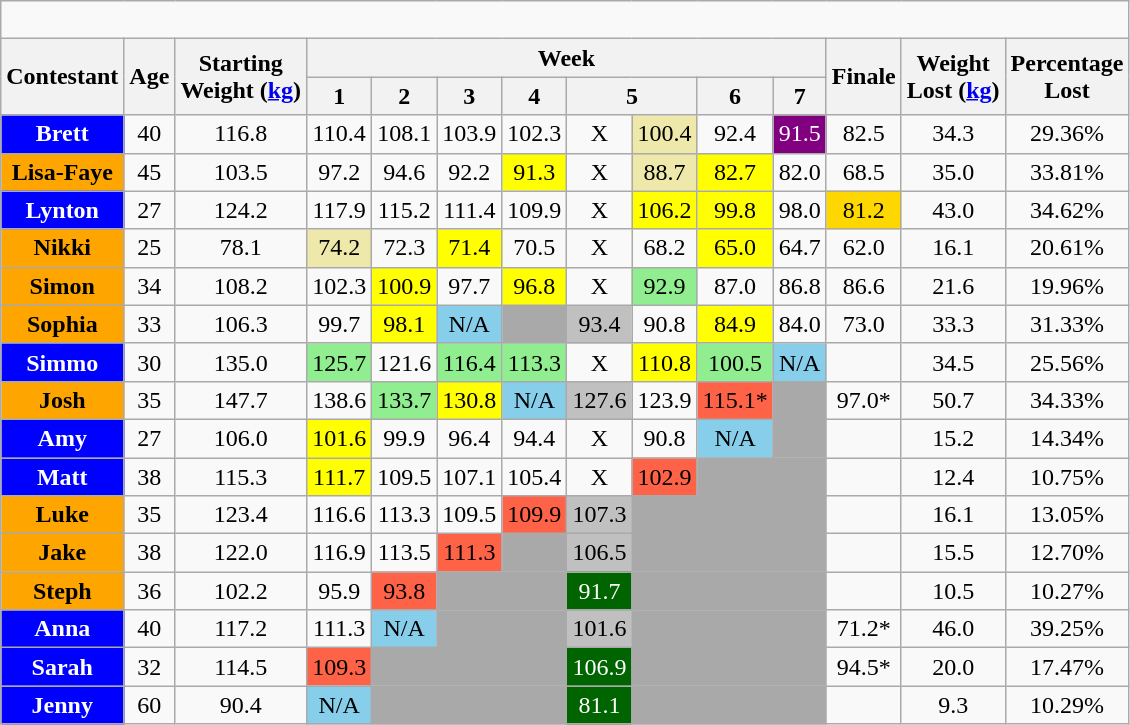<table class="wikitable sortable" style="text-align:center" align=center>
<tr>
<td colspan=14><br></td>
</tr>
<tr>
<th rowspan=2>Contestant</th>
<th rowspan=2>Age</th>
<th rowspan=2>Starting<br>Weight (<a href='#'>kg</a>)</th>
<th colspan=8>Week</th>
<th rowspan=2>Finale</th>
<th rowspan=2>Weight<br>Lost (<a href='#'>kg</a>)</th>
<th rowspan=2>Percentage<br>Lost</th>
</tr>
<tr>
<th>1</th>
<th>2</th>
<th>3</th>
<th>4</th>
<th colspan=2>5</th>
<th>6</th>
<th>7</th>
</tr>
<tr>
<th style="background:blue; color:white;">Brett</th>
<td>40</td>
<td>116.8</td>
<td>110.4</td>
<td>108.1</td>
<td>103.9</td>
<td>102.3</td>
<td>X</td>
<td style="background:#EEE8AA; color:black;">100.4</td>
<td>92.4</td>
<td style="background:purple; color:white;">91.5</td>
<td>82.5</td>
<td>34.3</td>
<td>29.36%</td>
</tr>
<tr>
<th style="background:orange; color:black;">Lisa-Faye</th>
<td>45</td>
<td>103.5</td>
<td>97.2</td>
<td>94.6</td>
<td>92.2</td>
<td style="background:yellow; color:black;">91.3</td>
<td>X</td>
<td style="background:#EEE8AA; color:black;">88.7</td>
<td style="background:yellow; color:black;">82.7</td>
<td>82.0</td>
<td>68.5</td>
<td>35.0</td>
<td>33.81%</td>
</tr>
<tr>
<th style="background:blue; color:white;">Lynton</th>
<td>27</td>
<td>124.2</td>
<td>117.9</td>
<td>115.2</td>
<td>111.4</td>
<td>109.9</td>
<td>X</td>
<td style="background:yellow; color:black;">106.2</td>
<td style="background:yellow; color:black;">99.8</td>
<td>98.0</td>
<td style="background:gold; color:black;">81.2</td>
<td>43.0</td>
<td>34.62%</td>
</tr>
<tr>
<th style="background:orange; color:black;">Nikki</th>
<td>25</td>
<td>78.1</td>
<td style="background:#EEE8AA; color:black;">74.2</td>
<td>72.3</td>
<td style="background:yellow; color:black;">71.4</td>
<td>70.5</td>
<td>X</td>
<td>68.2</td>
<td style="background:yellow; color:black;">65.0</td>
<td>64.7</td>
<td>62.0</td>
<td>16.1</td>
<td>20.61%</td>
</tr>
<tr>
<th style="background:orange; color:black;">Simon</th>
<td>34</td>
<td>108.2</td>
<td>102.3</td>
<td style="background:yellow; color:black;">100.9</td>
<td>97.7</td>
<td style="background:yellow; color:black;">96.8</td>
<td>X</td>
<td style="background:lightgreen; color:black;">92.9</td>
<td>87.0</td>
<td>86.8</td>
<td>86.6</td>
<td>21.6</td>
<td>19.96%</td>
</tr>
<tr>
<th style="background:orange; color:black;">Sophia</th>
<td>33</td>
<td>106.3</td>
<td>99.7</td>
<td style="background:yellow; color:black;">98.1</td>
<td style="background:skyblue; color:black;">N/A</td>
<td style="background:darkgrey; color:black;" colspan="1"></td>
<td style="background:silver;color:black;">93.4</td>
<td>90.8</td>
<td style="background:yellow; color:black;">84.9</td>
<td>84.0</td>
<td>73.0</td>
<td>33.3</td>
<td>31.33%</td>
</tr>
<tr>
<th style="background:blue; color:white;">Simmo</th>
<td>30</td>
<td>135.0</td>
<td style="background:lightgreen; color:black;">125.7</td>
<td>121.6</td>
<td style="background:lightgreen; color:black;">116.4</td>
<td style="background:lightgreen; color:black;">113.3</td>
<td>X</td>
<td style="background:yellow; color:black;">110.8</td>
<td style="background:lightgreen; color:black;">100.5</td>
<td style="background:skyblue; color:black;">N/A</td>
<td></td>
<td>34.5</td>
<td>25.56%</td>
</tr>
<tr>
<th style="background:orange; color:black;">Josh</th>
<td>35</td>
<td>147.7</td>
<td>138.6</td>
<td style="background:lightgreen; color:black;">133.7</td>
<td style="background:yellow; color:black;">130.8</td>
<td style="background:skyblue; color:black;">N/A</td>
<td style="background:silver;color:black;">127.6</td>
<td>123.9</td>
<td style="background:tomato; color:black;">115.1*</td>
<td style="background:darkgrey; color:black;" colspan="1"></td>
<td>97.0*</td>
<td>50.7</td>
<td>34.33%</td>
</tr>
<tr>
<th style="background:blue; color:white;">Amy</th>
<td>27</td>
<td>106.0</td>
<td style="background:yellow; color:black;">101.6</td>
<td>99.9</td>
<td>96.4</td>
<td>94.4</td>
<td>X</td>
<td>90.8</td>
<td style="background:skyblue; color:black;">N/A</td>
<td style="background:darkgrey; color:black;" colspan="1"></td>
<td></td>
<td>15.2</td>
<td>14.34%</td>
</tr>
<tr>
<th style="background:blue; color:white;">Matt</th>
<td>38</td>
<td>115.3</td>
<td style="background:yellow; color:black;">111.7</td>
<td>109.5</td>
<td>107.1</td>
<td>105.4</td>
<td>X</td>
<td style="background:tomato; color:black;">102.9</td>
<td style="background:darkgrey; color:black;" colspan="2"></td>
<td></td>
<td>12.4</td>
<td>10.75%</td>
</tr>
<tr>
<th style="background:orange; color:black;">Luke</th>
<td>35</td>
<td>123.4</td>
<td>116.6</td>
<td>113.3</td>
<td>109.5</td>
<td style="background:tomato; color:black;">109.9</td>
<td style="background:silver;color:black;">107.3</td>
<td style="background:darkgrey; color:black;" colspan="3"></td>
<td></td>
<td>16.1</td>
<td>13.05%</td>
</tr>
<tr>
<th style="background:orange; color:black;">Jake</th>
<td>38</td>
<td>122.0</td>
<td>116.9</td>
<td>113.5</td>
<td style="background:tomato; color:black;">111.3</td>
<td style="background:darkgrey; color:black;" colspan="1"></td>
<td style="background:silver;color:black;">106.5</td>
<td style="background:darkgrey; color:black;" colspan="3"></td>
<td></td>
<td>15.5</td>
<td>12.70%</td>
</tr>
<tr>
<th style="background:orange; color:black;">Steph</th>
<td>36</td>
<td>102.2</td>
<td>95.9</td>
<td style="background:tomato; color:black;">93.8</td>
<td style="background:darkgrey; color:black;" colspan="2"></td>
<td style="background:darkgreen;color:white;">91.7</td>
<td style="background:darkgrey; color:black;" colspan="3"></td>
<td></td>
<td>10.5</td>
<td>10.27%</td>
</tr>
<tr>
<th style="background:blue; color:white;">Anna</th>
<td>40</td>
<td>117.2</td>
<td>111.3</td>
<td style="background:skyblue; color:black;">N/A</td>
<td style="background:darkgrey; color:black;" colspan="2"></td>
<td style="background:silver;color:black;">101.6</td>
<td style="background:darkgrey; color:black;" colspan="3"></td>
<td>71.2*</td>
<td>46.0</td>
<td>39.25%</td>
</tr>
<tr>
<th style="background:blue; color:white;">Sarah</th>
<td>32</td>
<td>114.5</td>
<td style="background:tomato; color:black;">109.3</td>
<td style="background:darkgrey; color:black;" colspan="3"></td>
<td style="background:darkgreen;color:white;">106.9</td>
<td style="background:darkgrey; color:black;" colspan="3"></td>
<td>94.5*</td>
<td>20.0</td>
<td>17.47%</td>
</tr>
<tr>
<th style="background:blue; color:white;">Jenny</th>
<td>60</td>
<td>90.4</td>
<td style="background:skyblue; color:black;">N/A</td>
<td style="background:darkgrey; color:black;" colspan="3"></td>
<td style="background:darkgreen;color:white;">81.1</td>
<td style="background:darkgrey; color:black;" colspan="3"></td>
<td></td>
<td>9.3</td>
<td>10.29%</td>
</tr>
</table>
